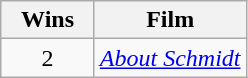<table class="wikitable plainrowheaders" style="text-align:center;">
<tr>
<th scope="col" style="width:55px;">Wins</th>
<th scope="col" style="text-align:center;">Film</th>
</tr>
<tr>
<td scope=row rowspan=1 style="text-align:center;">2</td>
<td><em><a href='#'>About Schmidt</a></em></td>
</tr>
</table>
